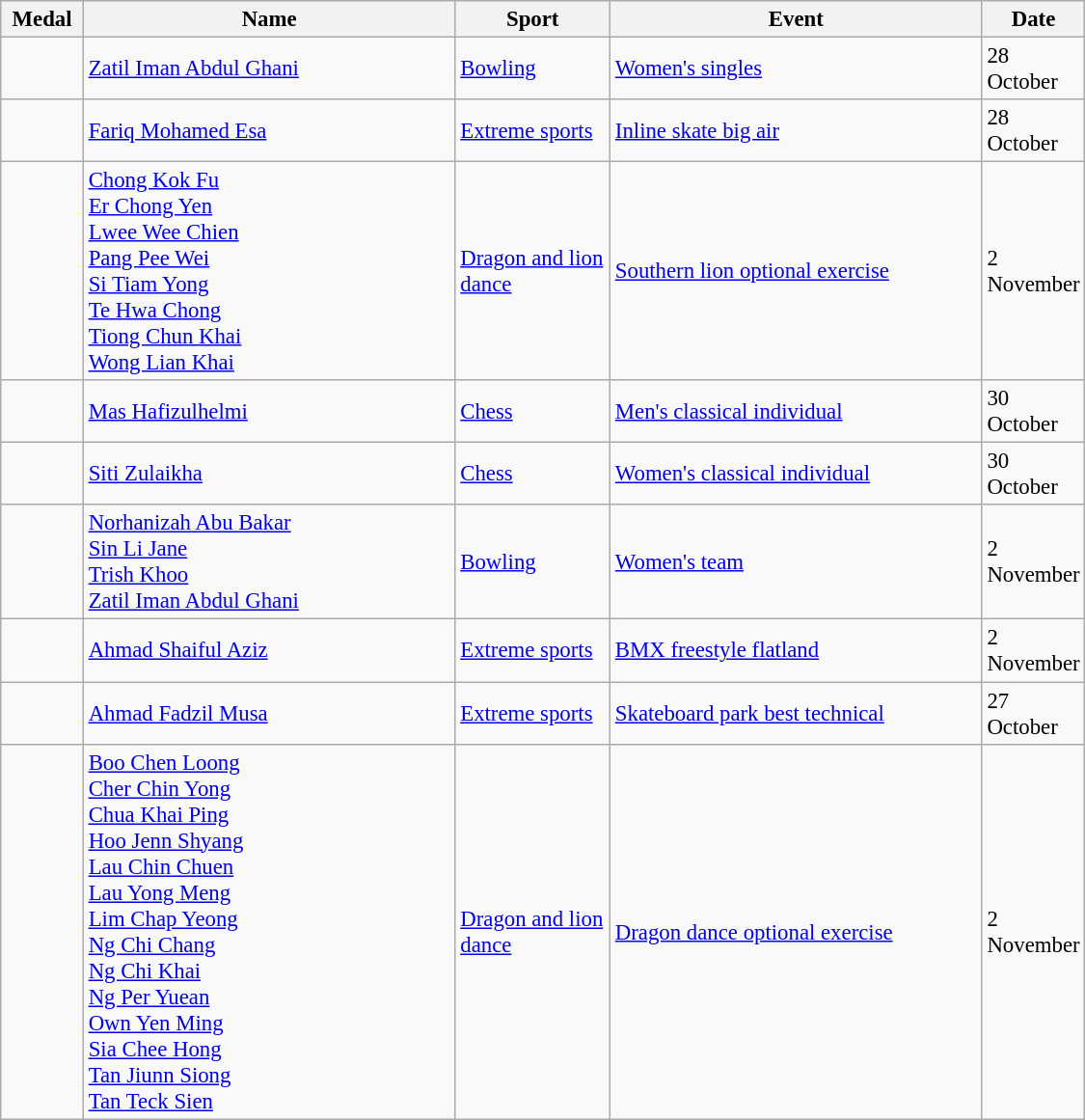<table class="wikitable sortable" style="font-size:95%">
<tr>
<th width="50">Medal</th>
<th width="250">Name</th>
<th width="100">Sport</th>
<th width="250">Event</th>
<th width="50">Date</th>
</tr>
<tr>
<td></td>
<td><a href='#'>Zatil Iman Abdul Ghani</a></td>
<td><a href='#'>Bowling</a></td>
<td><a href='#'>Women's singles</a></td>
<td>28 October</td>
</tr>
<tr>
<td></td>
<td><a href='#'>Fariq Mohamed Esa</a></td>
<td><a href='#'>Extreme sports</a></td>
<td><a href='#'>Inline skate big air</a></td>
<td>28 October</td>
</tr>
<tr>
<td></td>
<td><a href='#'>Chong Kok Fu</a><br><a href='#'>Er Chong Yen</a><br><a href='#'>Lwee Wee Chien</a><br><a href='#'>Pang Pee Wei</a><br><a href='#'>Si Tiam Yong</a><br><a href='#'>Te Hwa Chong</a><br><a href='#'>Tiong Chun Khai</a><br><a href='#'>Wong Lian Khai</a></td>
<td><a href='#'>Dragon and lion dance</a></td>
<td><a href='#'>Southern lion optional exercise</a></td>
<td>2 November</td>
</tr>
<tr>
<td></td>
<td><a href='#'>Mas Hafizulhelmi</a></td>
<td><a href='#'>Chess</a></td>
<td><a href='#'>Men's classical individual</a></td>
<td>30 October</td>
</tr>
<tr>
<td></td>
<td><a href='#'>Siti Zulaikha</a></td>
<td><a href='#'>Chess</a></td>
<td><a href='#'>Women's classical individual</a></td>
<td>30 October</td>
</tr>
<tr>
<td></td>
<td><a href='#'>Norhanizah Abu Bakar</a><br><a href='#'>Sin Li Jane</a><br><a href='#'>Trish Khoo</a><br><a href='#'>Zatil Iman Abdul Ghani</a></td>
<td><a href='#'>Bowling</a></td>
<td><a href='#'>Women's team</a></td>
<td>2 November</td>
</tr>
<tr>
<td></td>
<td><a href='#'>Ahmad Shaiful Aziz</a></td>
<td><a href='#'>Extreme sports</a></td>
<td><a href='#'>BMX freestyle flatland</a></td>
<td>2 November</td>
</tr>
<tr>
<td></td>
<td><a href='#'>Ahmad Fadzil Musa</a></td>
<td><a href='#'>Extreme sports</a></td>
<td><a href='#'>Skateboard park best technical</a></td>
<td>27 October</td>
</tr>
<tr>
<td></td>
<td><a href='#'>Boo Chen Loong</a><br><a href='#'>Cher Chin Yong</a><br><a href='#'>Chua Khai Ping</a><br><a href='#'>Hoo Jenn Shyang</a><br><a href='#'>Lau Chin Chuen</a><br><a href='#'>Lau Yong Meng</a><br><a href='#'>Lim Chap Yeong</a><br><a href='#'>Ng Chi Chang</a><br><a href='#'>Ng Chi Khai</a><br><a href='#'>Ng Per Yuean</a><br><a href='#'>Own Yen Ming</a><br><a href='#'>Sia Chee Hong</a><br><a href='#'>Tan Jiunn Siong</a><br><a href='#'>Tan Teck Sien</a></td>
<td><a href='#'>Dragon and lion dance</a></td>
<td><a href='#'>Dragon dance optional exercise</a></td>
<td>2 November</td>
</tr>
</table>
